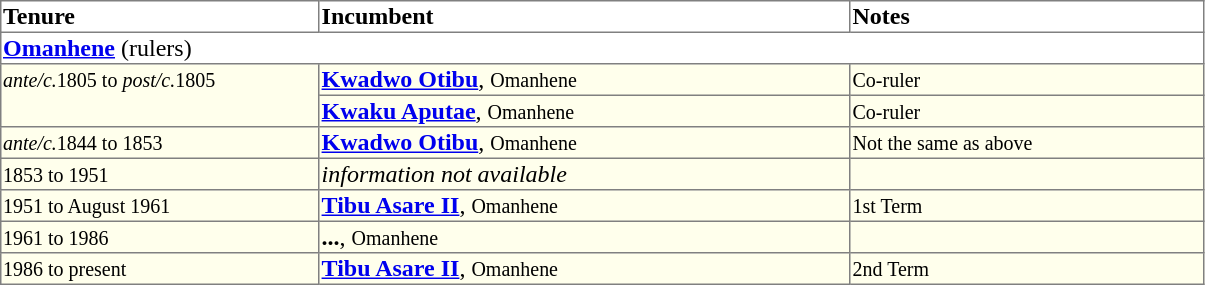<table border=1 style="border-collapse: collapse">
<tr align=left>
<th width="18%">Tenure</th>
<th width="30%">Incumbent</th>
<th width="20%">Notes</th>
</tr>
<tr valign=top>
<td colspan="3"><strong><a href='#'>Omanhene</a></strong> (rulers)</td>
</tr>
<tr valign=top bgcolor="#ffffec">
<td valign=top rowspan="2"><small><em>ante/c.</em>1805 to <em>post/c.</em>1805</small></td>
<td><strong><a href='#'>Kwadwo Otibu</a></strong>, <small>Omanhene</small></td>
<td><small>Co-ruler</small></td>
</tr>
<tr valign=top bgcolor="#ffffec">
<td><strong><a href='#'>Kwaku Aputae</a></strong>, <small>Omanhene</small></td>
<td><small>Co-ruler</small></td>
</tr>
<tr valign=top bgcolor="#ffffec">
<td><small><em>ante/c.</em>1844 to 1853</small></td>
<td><strong><a href='#'>Kwadwo Otibu</a></strong>, <small>Omanhene</small></td>
<td><small>Not the same as above</small></td>
</tr>
<tr valign=top bgcolor="#ffffec">
<td><small>1853 to 1951</small></td>
<td><em>information not available</em></td>
<td></td>
</tr>
<tr valign=top bgcolor="#ffffec">
<td><small>1951 to August 1961</small></td>
<td><strong><a href='#'>Tibu Asare II</a></strong>, <small>Omanhene</small></td>
<td><small>1st Term</small></td>
</tr>
<tr valign=top bgcolor="#ffffec">
<td><small>1961 to 1986</small></td>
<td><strong>...</strong>, <small>Omanhene</small></td>
<td></td>
</tr>
<tr valign=top bgcolor="#ffffec">
<td><small>1986 to present</small></td>
<td><strong><a href='#'>Tibu Asare II</a></strong>, <small>Omanhene</small></td>
<td><small>2nd Term</small></td>
</tr>
</table>
